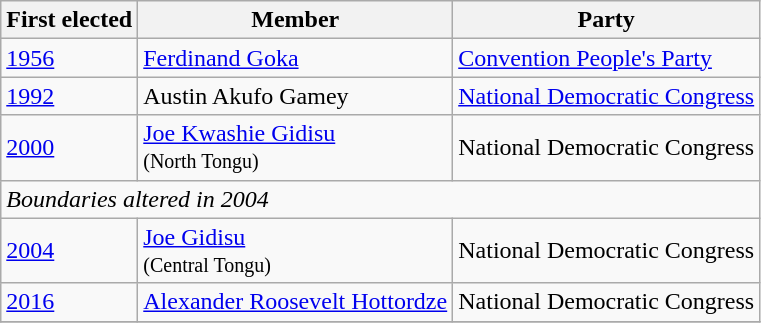<table class="wikitable">
<tr>
<th>First elected</th>
<th>Member</th>
<th>Party</th>
</tr>
<tr>
<td><a href='#'>1956</a></td>
<td><a href='#'>Ferdinand Goka</a></td>
<td><a href='#'>Convention People's Party</a></td>
</tr>
<tr>
<td><a href='#'>1992</a></td>
<td>Austin Akufo Gamey</td>
<td><a href='#'>National Democratic Congress</a></td>
</tr>
<tr>
<td><a href='#'>2000</a></td>
<td><a href='#'>Joe Kwashie Gidisu</a><br><small>(North Tongu)</small></td>
<td>National Democratic Congress</td>
</tr>
<tr>
<td colspan=3><em>Boundaries altered in 2004</em></td>
</tr>
<tr>
<td><a href='#'>2004</a></td>
<td><a href='#'>Joe Gidisu</a><br><small>(Central Tongu)</small></td>
<td>National Democratic Congress</td>
</tr>
<tr>
<td><a href='#'>2016</a></td>
<td><a href='#'>Alexander Roosevelt Hottordze</a></td>
<td>National Democratic Congress</td>
</tr>
<tr>
</tr>
</table>
